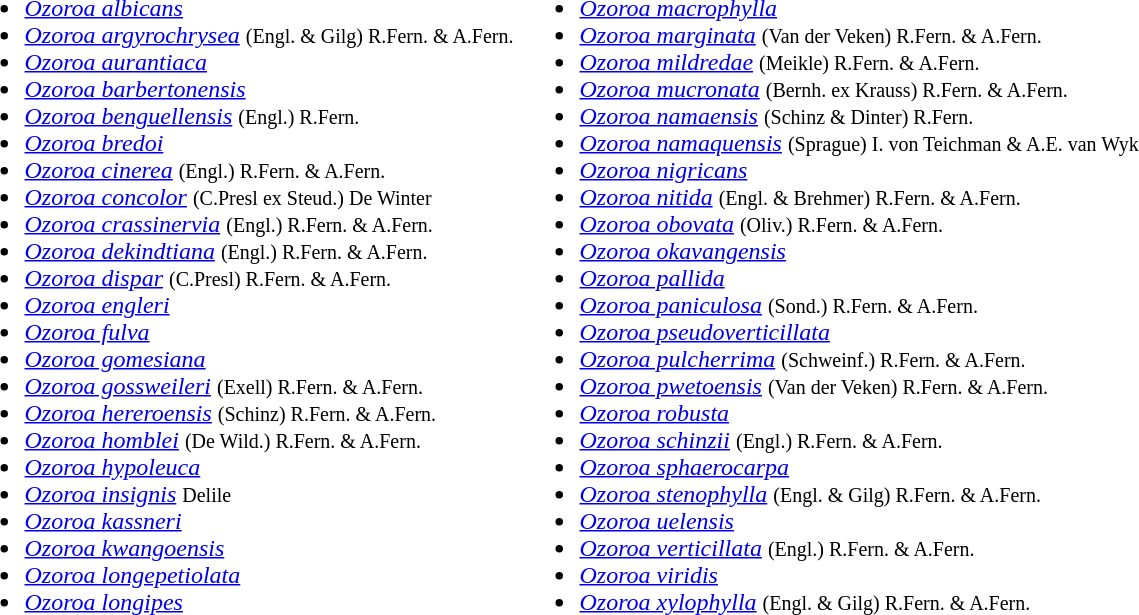<table>
<tr valign=top>
<td><br><ul><li><em><a href='#'>Ozoroa albicans</a></em> </li><li><em><a href='#'>Ozoroa argyrochrysea</a></em> <small>(Engl. & Gilg) R.Fern. & A.Fern.</small></li><li><em><a href='#'>Ozoroa aurantiaca</a></em> </li><li><em><a href='#'>Ozoroa barbertonensis</a></em> </li><li><em><a href='#'>Ozoroa benguellensis</a></em> <small>(Engl.) R.Fern.</small></li><li><em><a href='#'>Ozoroa bredoi</a></em> </li><li><em><a href='#'>Ozoroa cinerea</a></em> <small>(Engl.) R.Fern. & A.Fern.</small></li><li><em><a href='#'>Ozoroa concolor</a></em> <small>(C.Presl ex Steud.) De Winter</small></li><li><em><a href='#'>Ozoroa crassinervia</a></em> <small>(Engl.) R.Fern. & A.Fern.</small></li><li><em><a href='#'>Ozoroa dekindtiana</a></em> <small>(Engl.) R.Fern. & A.Fern.</small></li><li><em><a href='#'>Ozoroa dispar</a></em> <small>(C.Presl) R.Fern. & A.Fern.</small></li><li><em><a href='#'>Ozoroa engleri</a></em> </li><li><em><a href='#'>Ozoroa fulva</a></em> </li><li><em><a href='#'>Ozoroa gomesiana</a></em> </li><li><em><a href='#'>Ozoroa gossweileri</a></em> <small>(Exell) R.Fern. & A.Fern.</small></li><li><em><a href='#'>Ozoroa hereroensis</a></em> <small>(Schinz) R.Fern. & A.Fern.</small></li><li><em><a href='#'>Ozoroa homblei</a></em> <small>(De Wild.) R.Fern. & A.Fern.</small></li><li><em><a href='#'>Ozoroa hypoleuca</a></em> </li><li><em><a href='#'>Ozoroa insignis</a></em> <small>Delile</small></li><li><em><a href='#'>Ozoroa kassneri</a></em> </li><li><em><a href='#'>Ozoroa kwangoensis</a></em> </li><li><em><a href='#'>Ozoroa longepetiolata</a></em> </li><li><em><a href='#'>Ozoroa longipes</a></em> </li></ul></td>
<td><br><ul><li><em><a href='#'>Ozoroa macrophylla</a></em> </li><li><em><a href='#'>Ozoroa marginata</a></em> <small>(Van der Veken) R.Fern. & A.Fern.</small></li><li><em><a href='#'>Ozoroa mildredae</a></em> <small>(Meikle) R.Fern. & A.Fern.</small></li><li><em><a href='#'>Ozoroa mucronata</a></em> <small>(Bernh. ex Krauss) R.Fern. & A.Fern.</small></li><li><em><a href='#'>Ozoroa namaensis</a></em> <small>(Schinz & Dinter) R.Fern.</small></li><li><em><a href='#'>Ozoroa namaquensis</a></em> <small>(Sprague) I. von Teichman & A.E. van Wyk</small></li><li><em><a href='#'>Ozoroa nigricans</a></em> </li><li><em><a href='#'>Ozoroa nitida</a></em> <small>(Engl. & Brehmer) R.Fern. & A.Fern.</small></li><li><em><a href='#'>Ozoroa obovata</a></em> <small>(Oliv.) R.Fern. & A.Fern.</small></li><li><em><a href='#'>Ozoroa okavangensis</a></em> </li><li><em><a href='#'>Ozoroa pallida</a></em> </li><li><em><a href='#'>Ozoroa paniculosa</a></em> <small>(Sond.) R.Fern. & A.Fern.</small></li><li><em><a href='#'>Ozoroa pseudoverticillata</a></em> </li><li><em><a href='#'>Ozoroa pulcherrima</a></em> <small>(Schweinf.) R.Fern. & A.Fern.</small></li><li><em><a href='#'>Ozoroa pwetoensis</a></em> <small>(Van der Veken) R.Fern. & A.Fern.</small></li><li><em><a href='#'>Ozoroa robusta</a></em> </li><li><em><a href='#'>Ozoroa schinzii</a></em> <small>(Engl.) R.Fern. & A.Fern.</small></li><li><em><a href='#'>Ozoroa sphaerocarpa</a></em> </li><li><em><a href='#'>Ozoroa stenophylla</a></em> <small>(Engl. & Gilg) R.Fern. & A.Fern.</small></li><li><em><a href='#'>Ozoroa uelensis</a></em> </li><li><em><a href='#'>Ozoroa verticillata</a></em> <small>(Engl.) R.Fern. & A.Fern.</small></li><li><em><a href='#'>Ozoroa viridis</a></em> </li><li><em><a href='#'>Ozoroa xylophylla</a></em> <small>(Engl. & Gilg) R.Fern. & A.Fern.</small></li></ul></td>
</tr>
</table>
